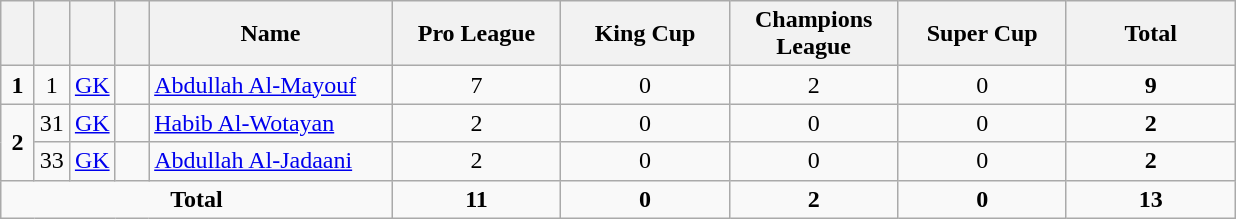<table class="wikitable" style="text-align:center">
<tr>
<th width=15></th>
<th width=15></th>
<th width=15></th>
<th width=15></th>
<th width=155>Name</th>
<th width=105>Pro League</th>
<th width=105>King Cup</th>
<th width=105>Champions League</th>
<th width=105>Super Cup</th>
<th width=105>Total</th>
</tr>
<tr>
<td><strong>1</strong></td>
<td>1</td>
<td><a href='#'>GK</a></td>
<td></td>
<td align=left><a href='#'>Abdullah Al-Mayouf</a></td>
<td>7</td>
<td>0</td>
<td>2</td>
<td>0</td>
<td><strong>9</strong></td>
</tr>
<tr>
<td rowspan=2><strong>2</strong></td>
<td>31</td>
<td><a href='#'>GK</a></td>
<td></td>
<td align=left><a href='#'>Habib Al-Wotayan</a></td>
<td>2</td>
<td>0</td>
<td>0</td>
<td>0</td>
<td><strong>2</strong></td>
</tr>
<tr>
<td>33</td>
<td><a href='#'>GK</a></td>
<td></td>
<td align=left><a href='#'>Abdullah Al-Jadaani</a></td>
<td>2</td>
<td>0</td>
<td>0</td>
<td>0</td>
<td><strong>2</strong></td>
</tr>
<tr>
<td colspan=5><strong>Total</strong></td>
<td><strong>11</strong></td>
<td><strong>0</strong></td>
<td><strong>2</strong></td>
<td><strong>0</strong></td>
<td><strong>13</strong></td>
</tr>
</table>
